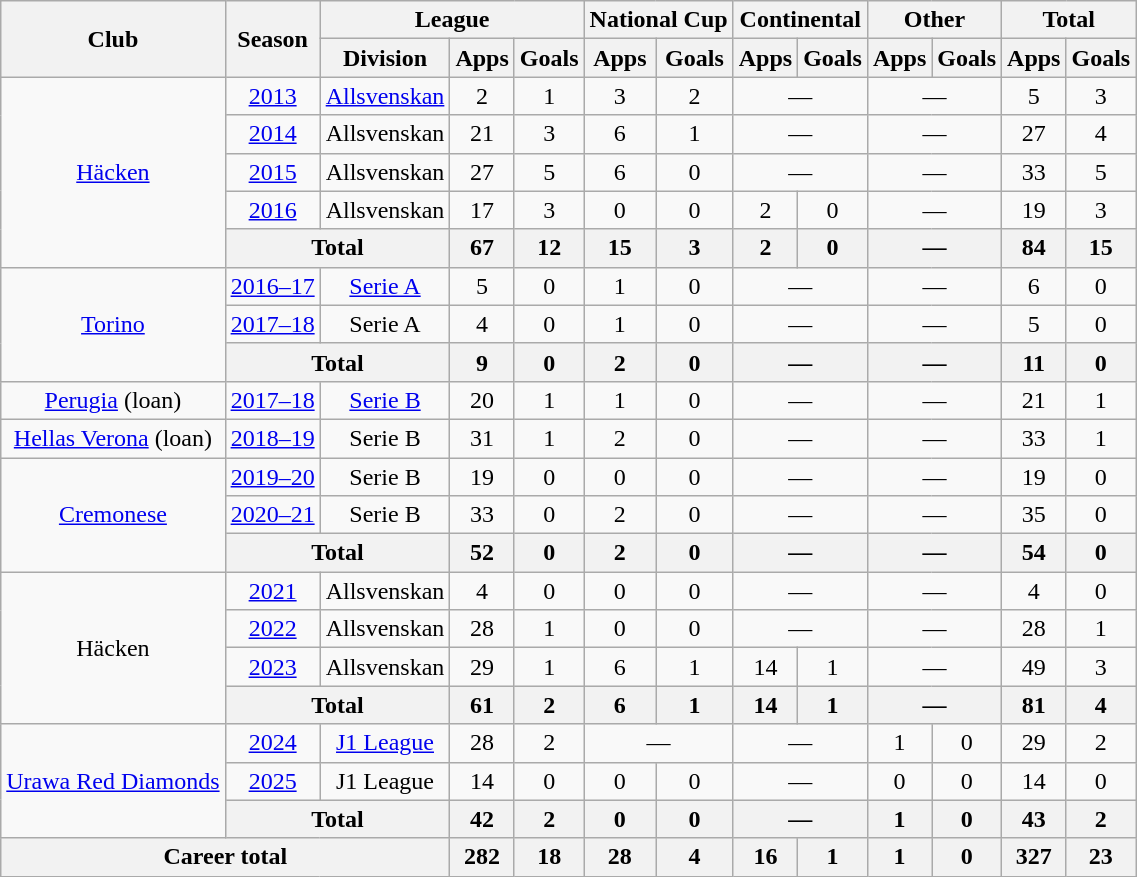<table class="wikitable" style="text-align: center">
<tr>
<th rowspan="2">Club</th>
<th rowspan="2">Season</th>
<th colspan="3">League</th>
<th colspan="2">National Cup</th>
<th colspan="2">Continental</th>
<th colspan="2">Other</th>
<th colspan="2">Total</th>
</tr>
<tr>
<th>Division</th>
<th>Apps</th>
<th>Goals</th>
<th>Apps</th>
<th>Goals</th>
<th>Apps</th>
<th>Goals</th>
<th>Apps</th>
<th>Goals</th>
<th>Apps</th>
<th>Goals</th>
</tr>
<tr>
<td rowspan="5"><a href='#'>Häcken</a></td>
<td><a href='#'>2013</a></td>
<td><a href='#'>Allsvenskan</a></td>
<td>2</td>
<td>1</td>
<td>3</td>
<td>2</td>
<td colspan="2">—</td>
<td colspan="2">—</td>
<td>5</td>
<td>3</td>
</tr>
<tr>
<td><a href='#'>2014</a></td>
<td>Allsvenskan</td>
<td>21</td>
<td>3</td>
<td>6</td>
<td>1</td>
<td colspan="2">—</td>
<td colspan="2">—</td>
<td>27</td>
<td>4</td>
</tr>
<tr>
<td><a href='#'>2015</a></td>
<td>Allsvenskan</td>
<td>27</td>
<td>5</td>
<td>6</td>
<td>0</td>
<td colspan="2">—</td>
<td colspan="2">—</td>
<td>33</td>
<td>5</td>
</tr>
<tr>
<td><a href='#'>2016</a></td>
<td>Allsvenskan</td>
<td>17</td>
<td>3</td>
<td>0</td>
<td>0</td>
<td>2</td>
<td>0</td>
<td colspan="2">—</td>
<td>19</td>
<td>3</td>
</tr>
<tr>
<th colspan="2">Total</th>
<th>67</th>
<th>12</th>
<th>15</th>
<th>3</th>
<th>2</th>
<th>0</th>
<th colspan="2">—</th>
<th>84</th>
<th>15</th>
</tr>
<tr>
<td rowspan="3"><a href='#'>Torino</a></td>
<td><a href='#'>2016–17</a></td>
<td><a href='#'>Serie A</a></td>
<td>5</td>
<td>0</td>
<td>1</td>
<td>0</td>
<td colspan="2">—</td>
<td colspan="2">—</td>
<td>6</td>
<td>0</td>
</tr>
<tr>
<td><a href='#'>2017–18</a></td>
<td>Serie A</td>
<td>4</td>
<td>0</td>
<td>1</td>
<td>0</td>
<td colspan="2">—</td>
<td colspan="2">—</td>
<td>5</td>
<td>0</td>
</tr>
<tr>
<th colspan="2">Total</th>
<th>9</th>
<th>0</th>
<th>2</th>
<th>0</th>
<th colspan="2">—</th>
<th colspan="2">—</th>
<th>11</th>
<th>0</th>
</tr>
<tr>
<td><a href='#'>Perugia</a> (loan)</td>
<td><a href='#'>2017–18</a></td>
<td><a href='#'>Serie B</a></td>
<td>20</td>
<td>1</td>
<td>1</td>
<td>0</td>
<td colspan="2">—</td>
<td colspan="2">—</td>
<td>21</td>
<td>1</td>
</tr>
<tr>
<td><a href='#'>Hellas Verona</a> (loan)</td>
<td><a href='#'>2018–19</a></td>
<td>Serie B</td>
<td>31</td>
<td>1</td>
<td>2</td>
<td>0</td>
<td colspan="2">—</td>
<td colspan="2">—</td>
<td>33</td>
<td>1</td>
</tr>
<tr>
<td rowspan="3"><a href='#'>Cremonese</a></td>
<td><a href='#'>2019–20</a></td>
<td>Serie B</td>
<td>19</td>
<td>0</td>
<td>0</td>
<td>0</td>
<td colspan="2">—</td>
<td colspan="2">—</td>
<td>19</td>
<td>0</td>
</tr>
<tr>
<td><a href='#'>2020–21</a></td>
<td>Serie B</td>
<td>33</td>
<td>0</td>
<td>2</td>
<td>0</td>
<td colspan="2">—</td>
<td colspan="2">—</td>
<td>35</td>
<td>0</td>
</tr>
<tr>
<th colspan="2">Total</th>
<th>52</th>
<th>0</th>
<th>2</th>
<th>0</th>
<th colspan="2">—</th>
<th colspan="2">—</th>
<th>54</th>
<th>0</th>
</tr>
<tr>
<td rowspan="4">Häcken</td>
<td><a href='#'>2021</a></td>
<td>Allsvenskan</td>
<td>4</td>
<td>0</td>
<td>0</td>
<td>0</td>
<td colspan="2">—</td>
<td colspan="2">—</td>
<td>4</td>
<td>0</td>
</tr>
<tr>
<td><a href='#'>2022</a></td>
<td>Allsvenskan</td>
<td>28</td>
<td>1</td>
<td>0</td>
<td>0</td>
<td colspan="2">—</td>
<td colspan="2">—</td>
<td>28</td>
<td>1</td>
</tr>
<tr>
<td><a href='#'>2023</a></td>
<td>Allsvenskan</td>
<td>29</td>
<td>1</td>
<td>6</td>
<td>1</td>
<td>14</td>
<td>1</td>
<td colspan="2">—</td>
<td>49</td>
<td>3</td>
</tr>
<tr>
<th colspan="2">Total</th>
<th>61</th>
<th>2</th>
<th>6</th>
<th>1</th>
<th>14</th>
<th>1</th>
<th colspan="2">—</th>
<th>81</th>
<th>4</th>
</tr>
<tr>
<td rowspan="3"><a href='#'>Urawa Red Diamonds</a></td>
<td><a href='#'>2024</a></td>
<td><a href='#'>J1 League</a></td>
<td>28</td>
<td>2</td>
<td colspan="2">—</td>
<td colspan="2">—</td>
<td>1</td>
<td>0</td>
<td>29</td>
<td>2</td>
</tr>
<tr>
<td><a href='#'>2025</a></td>
<td>J1 League</td>
<td>14</td>
<td>0</td>
<td>0</td>
<td>0</td>
<td colspan="2">—</td>
<td>0</td>
<td>0</td>
<td>14</td>
<td>0</td>
</tr>
<tr>
<th colspan="2">Total</th>
<th>42</th>
<th>2</th>
<th>0</th>
<th>0</th>
<th colspan="2">—</th>
<th>1</th>
<th>0</th>
<th>43</th>
<th>2</th>
</tr>
<tr>
<th colspan="3">Career total</th>
<th>282</th>
<th>18</th>
<th>28</th>
<th>4</th>
<th>16</th>
<th>1</th>
<th>1</th>
<th>0</th>
<th>327</th>
<th>23</th>
</tr>
</table>
